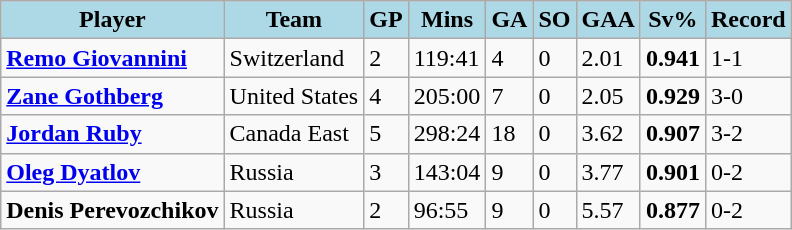<table class="wikitable">
<tr>
<th style="background:lightblue;">Player</th>
<th style="background:lightblue;">Team</th>
<th style="background:lightblue;">GP</th>
<th style="background:lightblue;">Mins</th>
<th style="background:lightblue;">GA</th>
<th style="background:lightblue;">SO</th>
<th style="background:lightblue;">GAA</th>
<th style="background:lightblue;">Sv%</th>
<th style="background:lightblue;">Record</th>
</tr>
<tr>
<td> <strong><a href='#'>Remo Giovannini</a></strong></td>
<td>Switzerland</td>
<td>2</td>
<td>119:41</td>
<td>4</td>
<td>0</td>
<td>2.01</td>
<td><strong>0.941</strong></td>
<td>1-1</td>
</tr>
<tr>
<td> <strong><a href='#'>Zane Gothberg</a></strong></td>
<td>United States</td>
<td>4</td>
<td>205:00</td>
<td>7</td>
<td>0</td>
<td>2.05</td>
<td><strong>0.929</strong></td>
<td>3-0</td>
</tr>
<tr>
<td> <strong><a href='#'>Jordan Ruby</a></strong></td>
<td>Canada East</td>
<td>5</td>
<td>298:24</td>
<td>18</td>
<td>0</td>
<td>3.62</td>
<td><strong>0.907</strong></td>
<td>3-2</td>
</tr>
<tr>
<td> <strong><a href='#'>Oleg Dyatlov</a></strong></td>
<td>Russia</td>
<td>3</td>
<td>143:04</td>
<td>9</td>
<td>0</td>
<td>3.77</td>
<td><strong>0.901</strong></td>
<td>0-2</td>
</tr>
<tr>
<td> <strong>Denis Perevozchikov</strong></td>
<td>Russia</td>
<td>2</td>
<td>96:55</td>
<td>9</td>
<td>0</td>
<td>5.57</td>
<td><strong>0.877</strong></td>
<td>0-2</td>
</tr>
</table>
